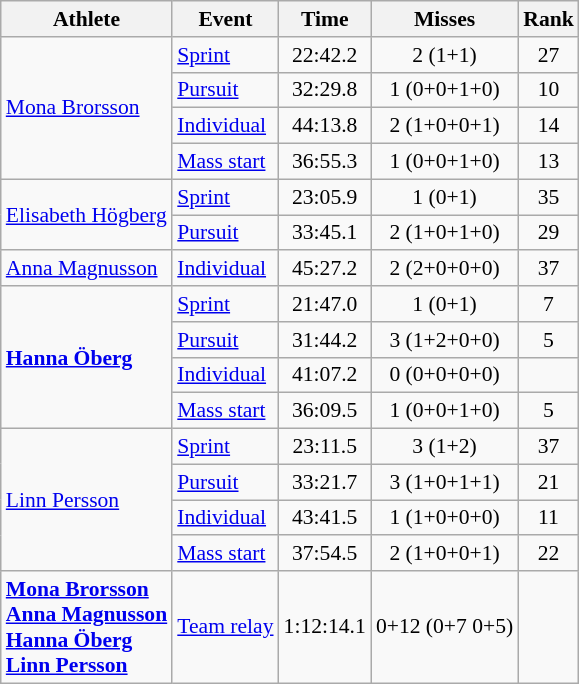<table class="wikitable" style="font-size:90%">
<tr>
<th>Athlete</th>
<th>Event</th>
<th>Time</th>
<th>Misses</th>
<th>Rank</th>
</tr>
<tr align=center>
<td align=left rowspan=4><a href='#'>Mona Brorsson</a></td>
<td align=left><a href='#'>Sprint</a></td>
<td>22:42.2</td>
<td>2 (1+1)</td>
<td>27</td>
</tr>
<tr align=center>
<td align=left><a href='#'>Pursuit</a></td>
<td>32:29.8</td>
<td>1 (0+0+1+0)</td>
<td>10</td>
</tr>
<tr align=center>
<td align=left><a href='#'>Individual</a></td>
<td>44:13.8</td>
<td>2 (1+0+0+1)</td>
<td>14</td>
</tr>
<tr align=center>
<td align=left><a href='#'>Mass start</a></td>
<td>36:55.3</td>
<td>1 (0+0+1+0)</td>
<td>13</td>
</tr>
<tr align=center>
<td align=left rowspan=2><a href='#'>Elisabeth Högberg</a></td>
<td align=left><a href='#'>Sprint</a></td>
<td>23:05.9</td>
<td>1 (0+1)</td>
<td>35</td>
</tr>
<tr align=center>
<td align=left><a href='#'>Pursuit</a></td>
<td>33:45.1</td>
<td>2 (1+0+1+0)</td>
<td>29</td>
</tr>
<tr align=center>
<td align=left><a href='#'>Anna Magnusson</a></td>
<td align=left><a href='#'>Individual</a></td>
<td>45:27.2</td>
<td>2 (2+0+0+0)</td>
<td>37</td>
</tr>
<tr align=center>
<td align=left rowspan=4><strong><a href='#'>Hanna Öberg</a></strong></td>
<td align=left><a href='#'>Sprint</a></td>
<td>21:47.0</td>
<td>1 (0+1)</td>
<td>7</td>
</tr>
<tr align=center>
<td align=left><a href='#'>Pursuit</a></td>
<td>31:44.2</td>
<td>3 (1+2+0+0)</td>
<td>5</td>
</tr>
<tr align=center>
<td align=left><a href='#'>Individual</a></td>
<td>41:07.2</td>
<td>0 (0+0+0+0)</td>
<td></td>
</tr>
<tr align=center>
<td align=left><a href='#'>Mass start</a></td>
<td>36:09.5</td>
<td>1 (0+0+1+0)</td>
<td>5</td>
</tr>
<tr align=center>
<td align=left rowspan=4><a href='#'>Linn Persson</a></td>
<td align=left><a href='#'>Sprint</a></td>
<td>23:11.5</td>
<td>3 (1+2)</td>
<td>37</td>
</tr>
<tr align=center>
<td align=left><a href='#'>Pursuit</a></td>
<td>33:21.7</td>
<td>3 (1+0+1+1)</td>
<td>21</td>
</tr>
<tr align=center>
<td align=left><a href='#'>Individual</a></td>
<td>43:41.5</td>
<td>1 (1+0+0+0)</td>
<td>11</td>
</tr>
<tr align=center>
<td align=left><a href='#'>Mass start</a></td>
<td>37:54.5</td>
<td>2 (1+0+0+1)</td>
<td>22</td>
</tr>
<tr align=center>
<td align=left><strong><a href='#'>Mona Brorsson</a><br><a href='#'>Anna Magnusson</a><br><a href='#'>Hanna Öberg</a><br><a href='#'>Linn Persson</a></strong></td>
<td align=left><a href='#'>Team relay</a></td>
<td>1:12:14.1</td>
<td>0+12 (0+7 0+5)</td>
<td></td>
</tr>
</table>
